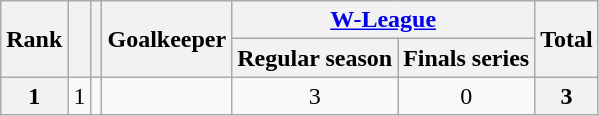<table class="wikitable" style="text-align:center">
<tr>
<th rowspan="2">Rank</th>
<th rowspan="2"></th>
<th rowspan="2"></th>
<th rowspan="2">Goalkeeper</th>
<th colspan="2"><a href='#'>W-League</a></th>
<th rowspan="2">Total</th>
</tr>
<tr>
<th>Regular season</th>
<th>Finals series</th>
</tr>
<tr>
<th>1</th>
<td>1</td>
<td></td>
<td align="left"></td>
<td>3</td>
<td>0</td>
<th>3</th>
</tr>
</table>
